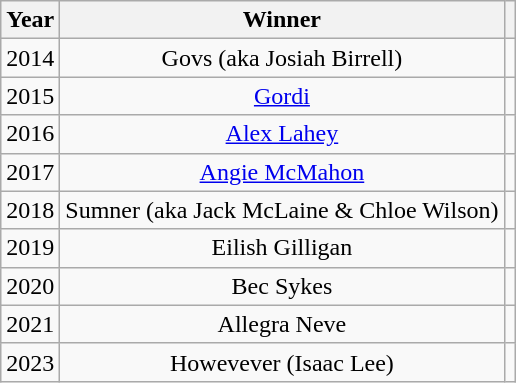<table class="wikitable">
<tr>
<th align="left">Year</th>
<th align="left">Winner</th>
<th align="left"></th>
</tr>
<tr>
<td align="left">2014</td>
<td align="center">Govs (aka Josiah Birrell)</td>
<td align="center"></td>
</tr>
<tr>
<td align="left">2015</td>
<td align="center"><a href='#'>Gordi</a></td>
<td align="center"></td>
</tr>
<tr>
<td align="left">2016</td>
<td align="center"><a href='#'>Alex Lahey</a></td>
<td align="center"></td>
</tr>
<tr>
<td align="left">2017</td>
<td align="center"><a href='#'>Angie McMahon</a></td>
<td align="center"></td>
</tr>
<tr>
<td align="left">2018</td>
<td align="center">Sumner (aka Jack McLaine & Chloe Wilson)</td>
<td align="center"></td>
</tr>
<tr>
<td align="left">2019</td>
<td align="center">Eilish Gilligan</td>
<td align="center"></td>
</tr>
<tr>
<td align="left">2020</td>
<td align="center">Bec Sykes</td>
<td align="center"></td>
</tr>
<tr>
<td align="left">2021</td>
<td align="center">Allegra Neve</td>
<td align="center"></td>
</tr>
<tr>
<td align="left">2023</td>
<td align="center">Howevever (Isaac Lee)</td>
<td align="center"></td>
</tr>
</table>
